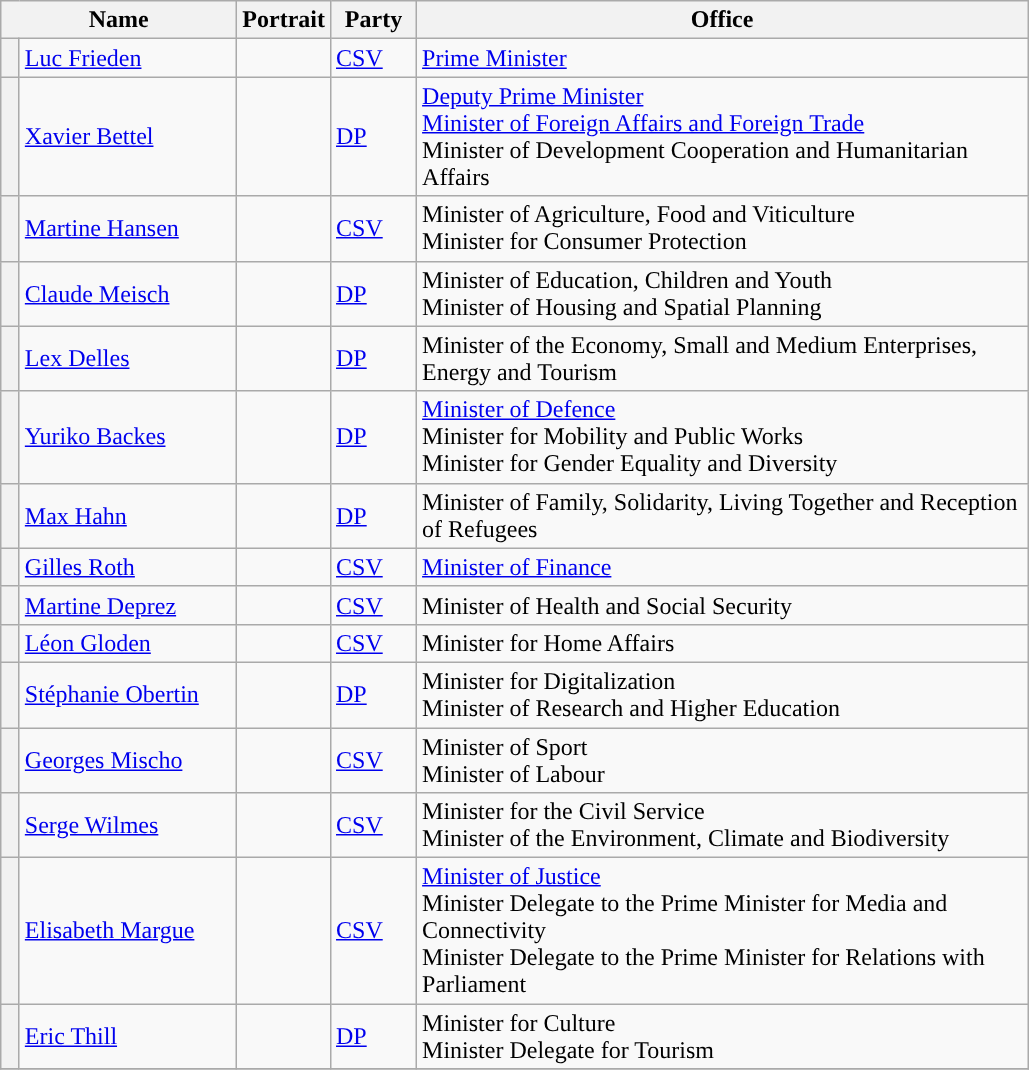<table class="wikitable">
<tr>
<th colspan=2 width=150px>Name</th>
<th scope=col class="unsortable">Portrait</th>
<th width=50px>Party</th>
<th width=400px>Office</th>
</tr>
<tr>
<th width=5px style="background-color: "></th>
<td valign=center><a href='#'>Luc Frieden</a></td>
<td valign=center></td>
<td valign=center><a href='#'>CSV</a></td>
<td><a href='#'>Prime Minister</a></td>
</tr>
<tr>
<th width=5px style="background-color: "></th>
<td valign=center><a href='#'>Xavier Bettel</a></td>
<td valign=center></td>
<td valign=center><a href='#'>DP</a></td>
<td><a href='#'>Deputy Prime Minister</a> <br><a href='#'>Minister of Foreign Affairs and Foreign Trade</a><br>Minister of Development Cooperation and Humanitarian Affairs</td>
</tr>
<tr>
<th style="background-color: "></th>
<td valign=center><a href='#'>Martine Hansen</a></td>
<td valign=center></td>
<td valign=center><a href='#'>CSV</a></td>
<td>Minister of Agriculture, Food and Viticulture<br>Minister for Consumer Protection</td>
</tr>
<tr>
<th style="background-color: "></th>
<td valign=center><a href='#'>Claude Meisch</a></td>
<td valign=center></td>
<td valign=center><a href='#'>DP</a></td>
<td>Minister of Education, Children and Youth<br>Minister of Housing and Spatial Planning</td>
</tr>
<tr>
<th style="background-color: "></th>
<td valign=center><a href='#'>Lex Delles</a></td>
<td valign=center></td>
<td valign=center><a href='#'>DP</a></td>
<td>Minister of the Economy, Small and Medium Enterprises, Energy and Tourism</td>
</tr>
<tr>
<th style="background-color: "></th>
<td valign=center><a href='#'>Yuriko Backes</a></td>
<td valign=center></td>
<td valign=center><a href='#'>DP</a></td>
<td><a href='#'>Minister of Defence</a> <br>Minister for Mobility and Public Works <br>Minister for Gender Equality and Diversity</td>
</tr>
<tr>
<th style="background-color: "></th>
<td valign=center><a href='#'>Max Hahn</a></td>
<td valign=center></td>
<td valign=center><a href='#'>DP</a></td>
<td>Minister of Family, Solidarity, Living Together and Reception of Refugees</td>
</tr>
<tr>
<th style="background-color: "></th>
<td valign=center><a href='#'>Gilles Roth</a></td>
<td valign=center></td>
<td valign=center><a href='#'>CSV</a></td>
<td><a href='#'>Minister of Finance</a></td>
</tr>
<tr>
<th style="background-color: "></th>
<td valign=center><a href='#'>Martine Deprez</a></td>
<td valign=center></td>
<td valign=center><a href='#'>CSV</a></td>
<td>Minister of Health and Social Security</td>
</tr>
<tr>
<th style="background-color: "></th>
<td valign=center><a href='#'>Léon Gloden</a></td>
<td valign=center></td>
<td valign=center><a href='#'>CSV</a></td>
<td>Minister for Home Affairs</td>
</tr>
<tr>
<th style="background-color: "></th>
<td valign=center><a href='#'>Stéphanie Obertin</a></td>
<td valign=center></td>
<td valign=center><a href='#'>DP</a></td>
<td>Minister for Digitalization <br>Minister of Research and Higher Education</td>
</tr>
<tr>
<th style="background-color: "></th>
<td valign=center><a href='#'>Georges Mischo</a></td>
<td valign=center></td>
<td valign=center><a href='#'>CSV</a></td>
<td>Minister of Sport<br>Minister of Labour</td>
</tr>
<tr>
<th style="background-color: "></th>
<td valign=center><a href='#'>Serge Wilmes</a></td>
<td valign=center></td>
<td valign=center><a href='#'>CSV</a></td>
<td>Minister for the Civil Service <br>Minister of the Environment, Climate and Biodiversity</td>
</tr>
<tr>
<th style="background-color: "></th>
<td valign=center><a href='#'>Elisabeth Margue</a></td>
<td valign=center></td>
<td valign=center><a href='#'>CSV</a></td>
<td><a href='#'>Minister of Justice</a><br>Minister Delegate to the Prime Minister for Media and Connectivity<br>Minister Delegate to the Prime Minister for Relations with Parliament</td>
</tr>
<tr>
<th style="background-color: "></th>
<td valign=center><a href='#'>Eric Thill</a></td>
<td valign=center></td>
<td valign=center><a href='#'>DP</a></td>
<td>Minister for Culture<br>Minister Delegate for Tourism</td>
</tr>
<tr>
</tr>
</table>
